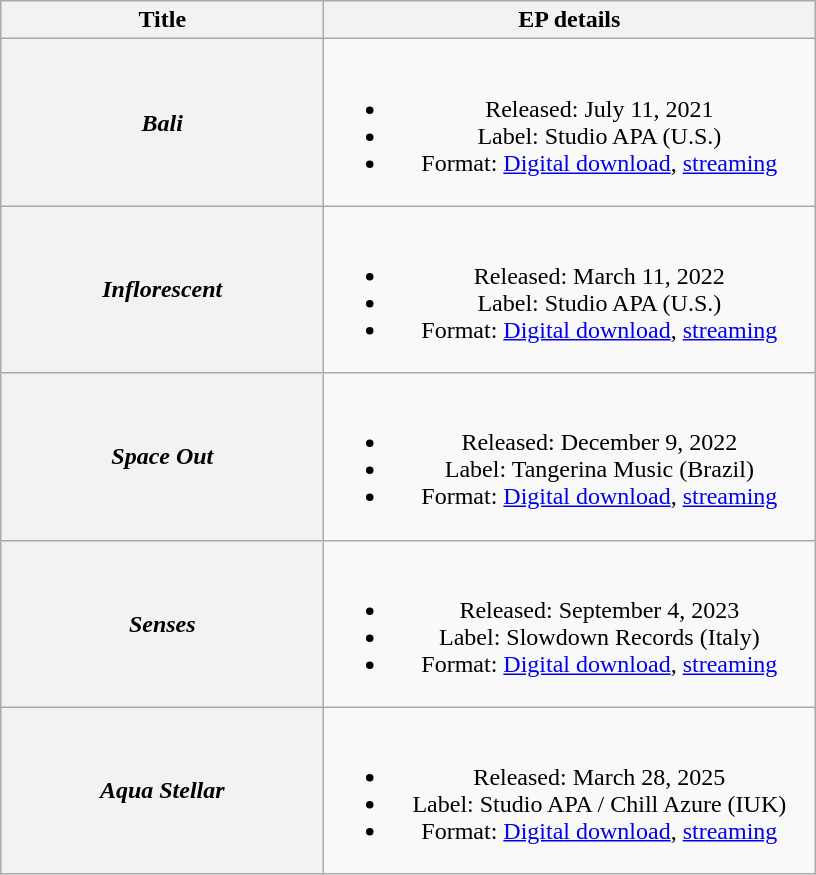<table class="wikitable plainrowheaders" style="text-align:center;" border="1">
<tr>
<th scope="col" style="width:13em;">Title</th>
<th scope="col" style="width:20em;">EP details</th>
</tr>
<tr>
<th scope="row"><em>Bali</em> </th>
<td><br><ul><li>Released: July 11, 2021</li><li>Label: Studio APA (U.S.)</li><li>Format: <a href='#'>Digital download</a>, <a href='#'>streaming</a></li></ul></td>
</tr>
<tr>
<th scope="row"><em>Inflorescent</em> </th>
<td><br><ul><li>Released: March 11, 2022</li><li>Label: Studio APA (U.S.)</li><li>Format: <a href='#'>Digital download</a>, <a href='#'>streaming</a></li></ul></td>
</tr>
<tr>
<th scope="row"><em>Space Out</em> </th>
<td><br><ul><li>Released: December 9, 2022</li><li>Label: Tangerina Music (Brazil)</li><li>Format: <a href='#'>Digital download</a>, <a href='#'>streaming</a></li></ul></td>
</tr>
<tr>
<th scope="row"><em>Senses</em></th>
<td><br><ul><li>Released: September 4, 2023</li><li>Label: Slowdown Records (Italy)</li><li>Format: <a href='#'>Digital download</a>, <a href='#'>streaming</a></li></ul></td>
</tr>
<tr>
<th scope="row"><em>Aqua Stellar</em></th>
<td><br><ul><li>Released: March 28, 2025</li><li>Label: Studio APA / Chill Azure (IUK)</li><li>Format: <a href='#'>Digital download</a>, <a href='#'>streaming</a></li></ul></td>
</tr>
</table>
